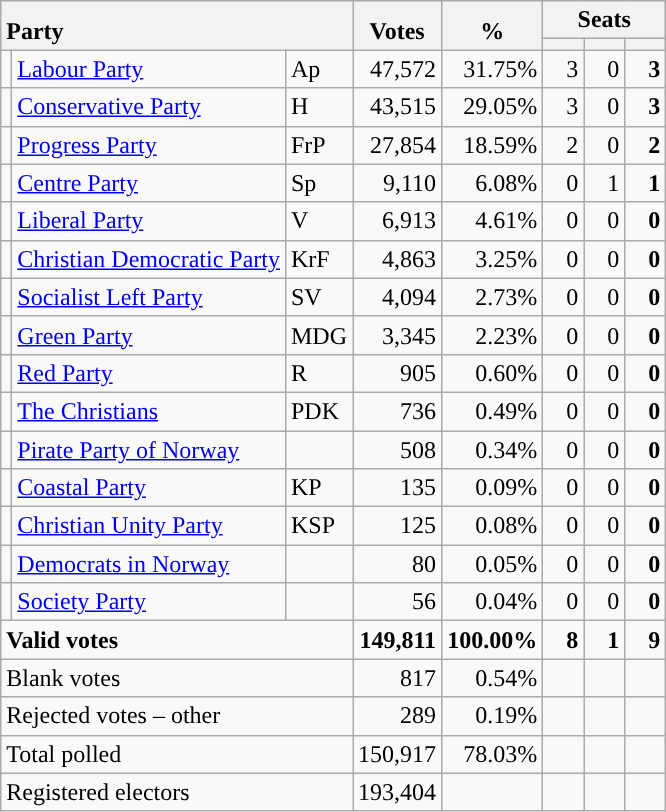<table class="wikitable" border="1" style="text-align:right;">
<tr>
<th style="text-align:left;" valign=bottom rowspan=2 colspan=3>Party</th>
<th align=center valign=bottom rowspan=2 width="50">Votes</th>
<th align=center valign=bottom rowspan=2 width="50">%</th>
<th colspan=3>Seats</th>
</tr>
<tr>
<th align=center valign=bottom width="20"><small></small></th>
<th align=center valign=bottom width="20"><small><a href='#'></a></small></th>
<th align=center valign=bottom width="20"><small></small></th>
</tr>
<tr>
<td style="color:inherit;background:"></td>
<td align=left><a href='#'>Labour Party</a></td>
<td align=left>Ap</td>
<td>47,572</td>
<td>31.75%</td>
<td>3</td>
<td>0</td>
<td><strong>3</strong></td>
</tr>
<tr>
<td style="color:inherit;background:"></td>
<td align=left><a href='#'>Conservative Party</a></td>
<td align=left>H</td>
<td>43,515</td>
<td>29.05%</td>
<td>3</td>
<td>0</td>
<td><strong>3</strong></td>
</tr>
<tr>
<td style="color:inherit;background:"></td>
<td align=left><a href='#'>Progress Party</a></td>
<td align=left>FrP</td>
<td>27,854</td>
<td>18.59%</td>
<td>2</td>
<td>0</td>
<td><strong>2</strong></td>
</tr>
<tr>
<td style="color:inherit;background:"></td>
<td align=left><a href='#'>Centre Party</a></td>
<td align=left>Sp</td>
<td>9,110</td>
<td>6.08%</td>
<td>0</td>
<td>1</td>
<td><strong>1</strong></td>
</tr>
<tr>
<td style="color:inherit;background:"></td>
<td align=left><a href='#'>Liberal Party</a></td>
<td align=left>V</td>
<td>6,913</td>
<td>4.61%</td>
<td>0</td>
<td>0</td>
<td><strong>0</strong></td>
</tr>
<tr>
<td style="color:inherit;background:"></td>
<td align=left><a href='#'>Christian Democratic Party</a></td>
<td align=left>KrF</td>
<td>4,863</td>
<td>3.25%</td>
<td>0</td>
<td>0</td>
<td><strong>0</strong></td>
</tr>
<tr>
<td style="color:inherit;background:"></td>
<td align=left><a href='#'>Socialist Left Party</a></td>
<td align=left>SV</td>
<td>4,094</td>
<td>2.73%</td>
<td>0</td>
<td>0</td>
<td><strong>0</strong></td>
</tr>
<tr>
<td style="color:inherit;background:"></td>
<td align=left><a href='#'>Green Party</a></td>
<td align=left>MDG</td>
<td>3,345</td>
<td>2.23%</td>
<td>0</td>
<td>0</td>
<td><strong>0</strong></td>
</tr>
<tr>
<td style="color:inherit;background:"></td>
<td align=left><a href='#'>Red Party</a></td>
<td align=left>R</td>
<td>905</td>
<td>0.60%</td>
<td>0</td>
<td>0</td>
<td><strong>0</strong></td>
</tr>
<tr>
<td style="color:inherit;background:"></td>
<td align=left><a href='#'>The Christians</a></td>
<td align=left>PDK</td>
<td>736</td>
<td>0.49%</td>
<td>0</td>
<td>0</td>
<td><strong>0</strong></td>
</tr>
<tr>
<td style="color:inherit;background:"></td>
<td align=left><a href='#'>Pirate Party of Norway</a></td>
<td align=left></td>
<td>508</td>
<td>0.34%</td>
<td>0</td>
<td>0</td>
<td><strong>0</strong></td>
</tr>
<tr>
<td style="color:inherit;background:"></td>
<td align=left><a href='#'>Coastal Party</a></td>
<td align=left>KP</td>
<td>135</td>
<td>0.09%</td>
<td>0</td>
<td>0</td>
<td><strong>0</strong></td>
</tr>
<tr>
<td style="color:inherit;background:"></td>
<td align=left><a href='#'>Christian Unity Party</a></td>
<td align=left>KSP</td>
<td>125</td>
<td>0.08%</td>
<td>0</td>
<td>0</td>
<td><strong>0</strong></td>
</tr>
<tr>
<td style="color:inherit;background:"></td>
<td align=left><a href='#'>Democrats in Norway</a></td>
<td align=left></td>
<td>80</td>
<td>0.05%</td>
<td>0</td>
<td>0</td>
<td><strong>0</strong></td>
</tr>
<tr>
<td style="color:inherit;background:"></td>
<td align=left><a href='#'>Society Party</a></td>
<td align=left></td>
<td>56</td>
<td>0.04%</td>
<td>0</td>
<td>0</td>
<td><strong>0</strong></td>
</tr>
<tr style="font-weight:bold">
<td align=left colspan=3>Valid votes</td>
<td>149,811</td>
<td>100.00%</td>
<td>8</td>
<td>1</td>
<td>9</td>
</tr>
<tr>
<td align=left colspan=3>Blank votes</td>
<td>817</td>
<td>0.54%</td>
<td></td>
<td></td>
<td></td>
</tr>
<tr>
<td align=left colspan=3>Rejected votes – other</td>
<td>289</td>
<td>0.19%</td>
<td></td>
<td></td>
<td></td>
</tr>
<tr>
<td align=left colspan=3>Total polled</td>
<td>150,917</td>
<td>78.03%</td>
<td></td>
<td></td>
<td></td>
</tr>
<tr>
<td align=left colspan=3>Registered electors</td>
<td>193,404</td>
<td></td>
<td></td>
<td></td>
<td></td>
</tr>
</table>
